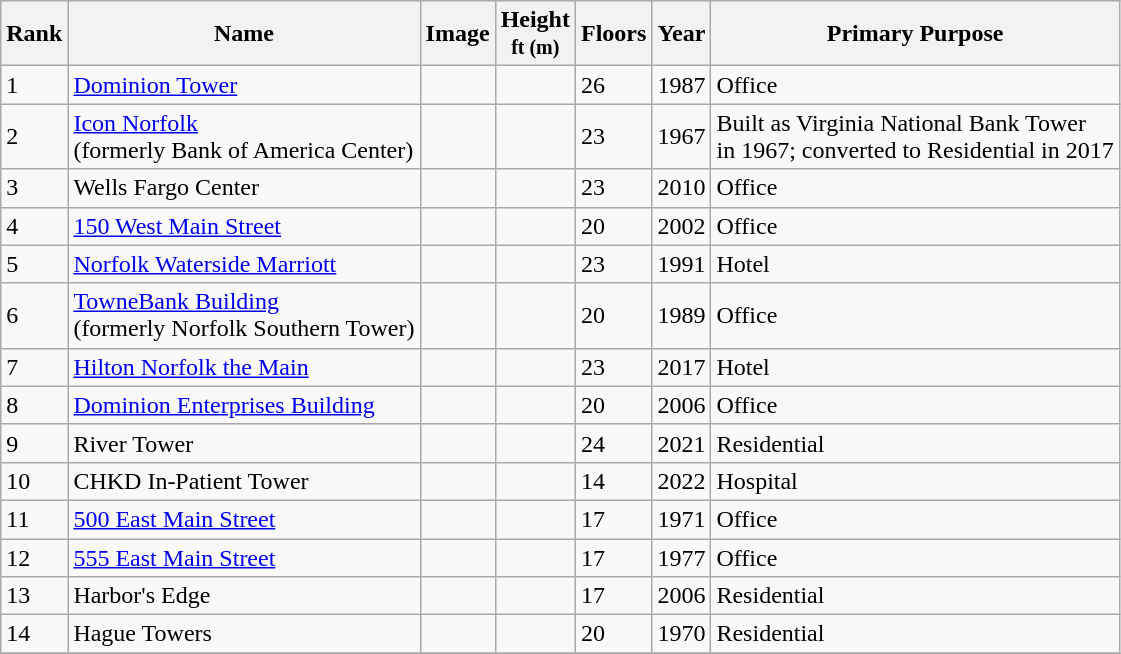<table class="wikitable sortable">
<tr>
<th>Rank</th>
<th>Name</th>
<th class=unsortable>Image</th>
<th>Height<br><small>ft (m)</small></th>
<th>Floors</th>
<th>Year</th>
<th>Primary Purpose</th>
</tr>
<tr>
<td>1</td>
<td><a href='#'>Dominion Tower</a></td>
<td></td>
<td></td>
<td>26</td>
<td>1987</td>
<td>Office</td>
</tr>
<tr>
<td>2</td>
<td><a href='#'>Icon Norfolk</a><br>(formerly Bank of America Center)</td>
<td></td>
<td></td>
<td>23</td>
<td>1967</td>
<td>Built as Virginia National Bank Tower<br>in 1967; converted to Residential in 2017</td>
</tr>
<tr>
<td>3</td>
<td>Wells Fargo Center</td>
<td></td>
<td></td>
<td>23</td>
<td>2010</td>
<td>Office</td>
</tr>
<tr>
<td>4</td>
<td><a href='#'>150 West Main Street</a></td>
<td></td>
<td></td>
<td>20</td>
<td>2002</td>
<td>Office</td>
</tr>
<tr>
<td>5</td>
<td><a href='#'>Norfolk Waterside Marriott</a></td>
<td></td>
<td></td>
<td>23</td>
<td>1991</td>
<td>Hotel</td>
</tr>
<tr>
<td>6</td>
<td><a href='#'>TowneBank Building</a><br>(formerly Norfolk Southern Tower)</td>
<td></td>
<td></td>
<td>20</td>
<td>1989</td>
<td>Office</td>
</tr>
<tr>
<td>7</td>
<td><a href='#'>Hilton Norfolk the Main</a></td>
<td></td>
<td></td>
<td>23</td>
<td>2017</td>
<td>Hotel</td>
</tr>
<tr>
<td>8</td>
<td><a href='#'>Dominion Enterprises Building</a></td>
<td></td>
<td></td>
<td>20</td>
<td>2006</td>
<td>Office</td>
</tr>
<tr>
<td>9</td>
<td>River Tower</td>
<td></td>
<td></td>
<td>24</td>
<td>2021</td>
<td>Residential</td>
</tr>
<tr>
<td>10</td>
<td>CHKD In-Patient Tower</td>
<td></td>
<td></td>
<td>14</td>
<td>2022</td>
<td>Hospital</td>
</tr>
<tr>
<td>11</td>
<td><a href='#'>500 East Main Street</a></td>
<td></td>
<td></td>
<td>17</td>
<td>1971</td>
<td>Office</td>
</tr>
<tr>
<td>12</td>
<td><a href='#'>555 East Main Street</a></td>
<td></td>
<td></td>
<td>17</td>
<td>1977</td>
<td>Office</td>
</tr>
<tr>
<td>13</td>
<td>Harbor's Edge</td>
<td></td>
<td></td>
<td>17</td>
<td>2006</td>
<td>Residential</td>
</tr>
<tr>
<td>14</td>
<td>Hague Towers</td>
<td></td>
<td></td>
<td>20</td>
<td>1970</td>
<td>Residential</td>
</tr>
<tr>
</tr>
</table>
